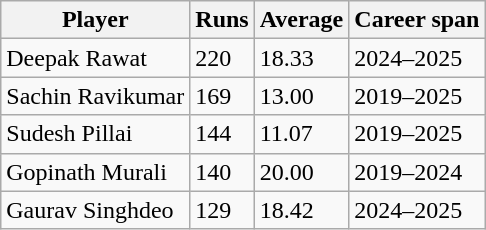<table class="wikitable">
<tr>
<th>Player</th>
<th>Runs</th>
<th>Average</th>
<th>Career span</th>
</tr>
<tr>
<td>Deepak Rawat</td>
<td>220</td>
<td>18.33</td>
<td>2024–2025</td>
</tr>
<tr>
<td>Sachin Ravikumar</td>
<td>169</td>
<td>13.00</td>
<td>2019–2025</td>
</tr>
<tr>
<td>Sudesh Pillai</td>
<td>144</td>
<td>11.07</td>
<td>2019–2025</td>
</tr>
<tr>
<td>Gopinath Murali</td>
<td>140</td>
<td>20.00</td>
<td>2019–2024</td>
</tr>
<tr>
<td>Gaurav Singhdeo</td>
<td>129</td>
<td>18.42</td>
<td>2024–2025</td>
</tr>
</table>
